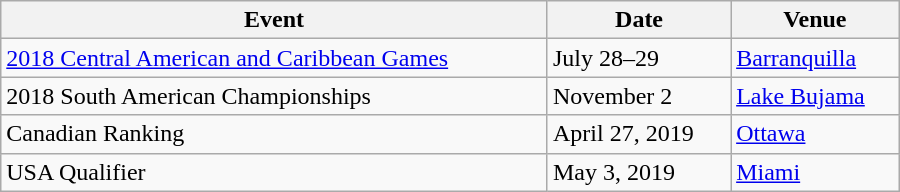<table class="wikitable" width=600>
<tr>
<th>Event</th>
<th>Date</th>
<th>Venue</th>
</tr>
<tr>
<td><a href='#'>2018 Central American and Caribbean Games</a></td>
<td>July 28–29</td>
<td> <a href='#'>Barranquilla</a></td>
</tr>
<tr>
<td>2018 South American Championships</td>
<td>November 2</td>
<td> <a href='#'>Lake Bujama</a></td>
</tr>
<tr>
<td>Canadian Ranking</td>
<td>April 27, 2019</td>
<td> <a href='#'>Ottawa</a></td>
</tr>
<tr>
<td>USA Qualifier</td>
<td>May 3, 2019</td>
<td> <a href='#'>Miami</a></td>
</tr>
</table>
